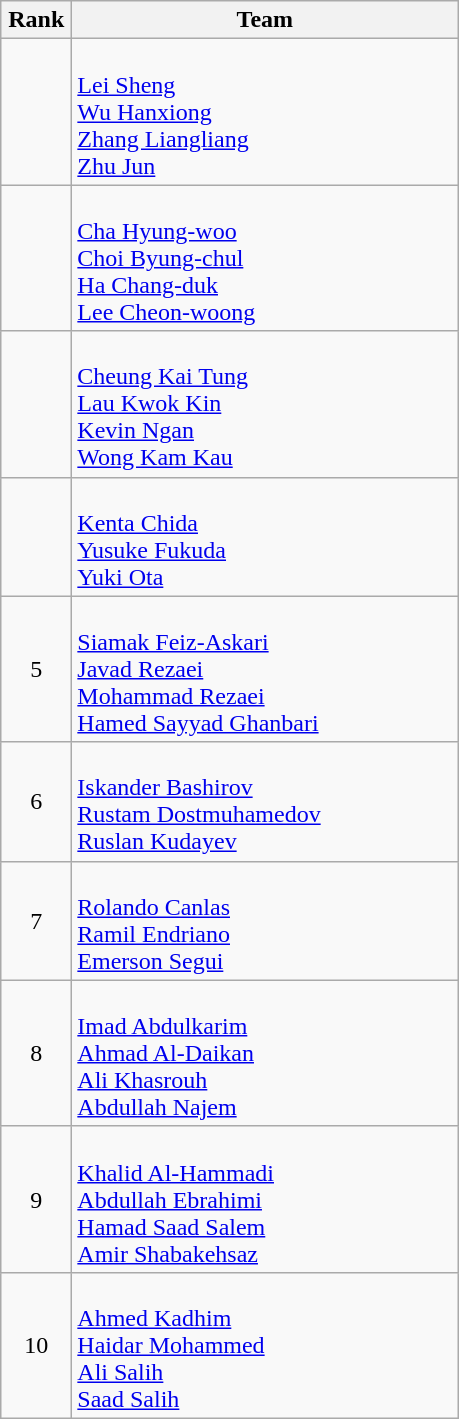<table class="wikitable" style="text-align: center;">
<tr>
<th width=40>Rank</th>
<th width=250>Team</th>
</tr>
<tr>
<td></td>
<td align=left><br><a href='#'>Lei Sheng</a><br><a href='#'>Wu Hanxiong</a><br><a href='#'>Zhang Liangliang</a><br><a href='#'>Zhu Jun</a></td>
</tr>
<tr>
<td></td>
<td align=left><br><a href='#'>Cha Hyung-woo</a><br><a href='#'>Choi Byung-chul</a><br><a href='#'>Ha Chang-duk</a><br><a href='#'>Lee Cheon-woong</a></td>
</tr>
<tr>
<td></td>
<td align=left><br><a href='#'>Cheung Kai Tung</a><br><a href='#'>Lau Kwok Kin</a><br><a href='#'>Kevin Ngan</a><br><a href='#'>Wong Kam Kau</a></td>
</tr>
<tr>
<td></td>
<td align=left><br><a href='#'>Kenta Chida</a><br><a href='#'>Yusuke Fukuda</a><br><a href='#'>Yuki Ota</a></td>
</tr>
<tr>
<td>5</td>
<td align=left><br><a href='#'>Siamak Feiz-Askari</a><br><a href='#'>Javad Rezaei</a><br><a href='#'>Mohammad Rezaei</a><br><a href='#'>Hamed Sayyad Ghanbari</a></td>
</tr>
<tr>
<td>6</td>
<td align=left><br><a href='#'>Iskander Bashirov</a><br><a href='#'>Rustam Dostmuhamedov</a><br><a href='#'>Ruslan Kudayev</a></td>
</tr>
<tr>
<td>7</td>
<td align=left><br><a href='#'>Rolando Canlas</a><br><a href='#'>Ramil Endriano</a><br><a href='#'>Emerson Segui</a></td>
</tr>
<tr>
<td>8</td>
<td align=left><br><a href='#'>Imad Abdulkarim</a><br><a href='#'>Ahmad Al-Daikan</a><br><a href='#'>Ali Khasrouh</a><br><a href='#'>Abdullah Najem</a></td>
</tr>
<tr>
<td>9</td>
<td align=left><br><a href='#'>Khalid Al-Hammadi</a><br><a href='#'>Abdullah Ebrahimi</a><br><a href='#'>Hamad Saad Salem</a><br><a href='#'>Amir Shabakehsaz</a></td>
</tr>
<tr>
<td>10</td>
<td align=left><br><a href='#'>Ahmed Kadhim</a><br><a href='#'>Haidar Mohammed</a><br><a href='#'>Ali Salih</a><br><a href='#'>Saad Salih</a></td>
</tr>
</table>
